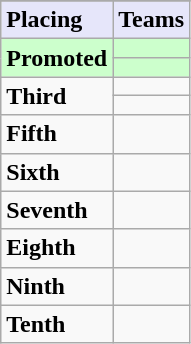<table class=wikitable>
<tr>
</tr>
<tr style="background: #E6E6FA;">
<td><strong>Placing</strong></td>
<td colspan="2" style="text-align:center"><strong>Teams</strong></td>
</tr>
<tr style="background: #ccffcc;">
<td rowspan="2"><strong>Promoted</strong></td>
<td><strong></strong></td>
</tr>
<tr style="background: #ccffcc;">
<td><strong></strong></td>
</tr>
<tr>
<td rowspan="2"><strong>Third</strong></td>
<td></td>
</tr>
<tr>
<td></td>
</tr>
<tr>
<td><strong>Fifth</strong></td>
<td></td>
</tr>
<tr>
<td><strong>Sixth</strong></td>
<td></td>
</tr>
<tr>
<td><strong>Seventh</strong></td>
<td></td>
</tr>
<tr>
<td><strong>Eighth</strong></td>
<td></td>
</tr>
<tr>
<td><strong>Ninth</strong></td>
<td></td>
</tr>
<tr>
<td><strong>Tenth</strong></td>
<td></td>
</tr>
</table>
